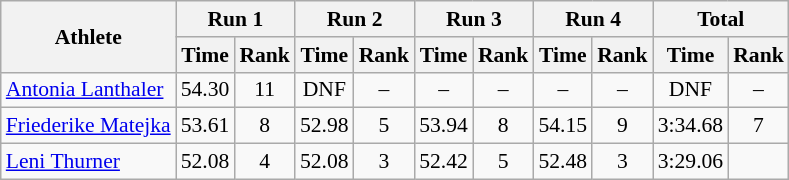<table class="wikitable" border="1" style="font-size:90%">
<tr>
<th rowspan="2">Athlete</th>
<th colspan="2">Run 1</th>
<th colspan="2">Run 2</th>
<th colspan="2">Run 3</th>
<th colspan="2">Run 4</th>
<th colspan="2">Total</th>
</tr>
<tr>
<th>Time</th>
<th>Rank</th>
<th>Time</th>
<th>Rank</th>
<th>Time</th>
<th>Rank</th>
<th>Time</th>
<th>Rank</th>
<th>Time</th>
<th>Rank</th>
</tr>
<tr>
<td><a href='#'>Antonia Lanthaler</a></td>
<td align="center">54.30</td>
<td align="center">11</td>
<td align="center">DNF</td>
<td align="center">–</td>
<td align="center">–</td>
<td align="center">–</td>
<td align="center">–</td>
<td align="center">–</td>
<td align="center">DNF</td>
<td align="center">–</td>
</tr>
<tr>
<td><a href='#'>Friederike Matejka</a></td>
<td align="center">53.61</td>
<td align="center">8</td>
<td align="center">52.98</td>
<td align="center">5</td>
<td align="center">53.94</td>
<td align="center">8</td>
<td align="center">54.15</td>
<td align="center">9</td>
<td align="center">3:34.68</td>
<td align="center">7</td>
</tr>
<tr>
<td><a href='#'>Leni Thurner</a></td>
<td align="center">52.08</td>
<td align="center">4</td>
<td align="center">52.08</td>
<td align="center">3</td>
<td align="center">52.42</td>
<td align="center">5</td>
<td align="center">52.48</td>
<td align="center">3</td>
<td align="center">3:29.06</td>
<td align="center"></td>
</tr>
</table>
